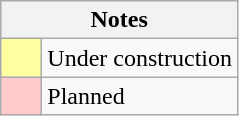<table class="wikitable">
<tr>
<th colspan="2">Notes</th>
</tr>
<tr>
<td style="background: #FFFF9F">     </td>
<td>Under construction</td>
</tr>
<tr>
<td style="background: #FFCBCB">     </td>
<td>Planned</td>
</tr>
</table>
